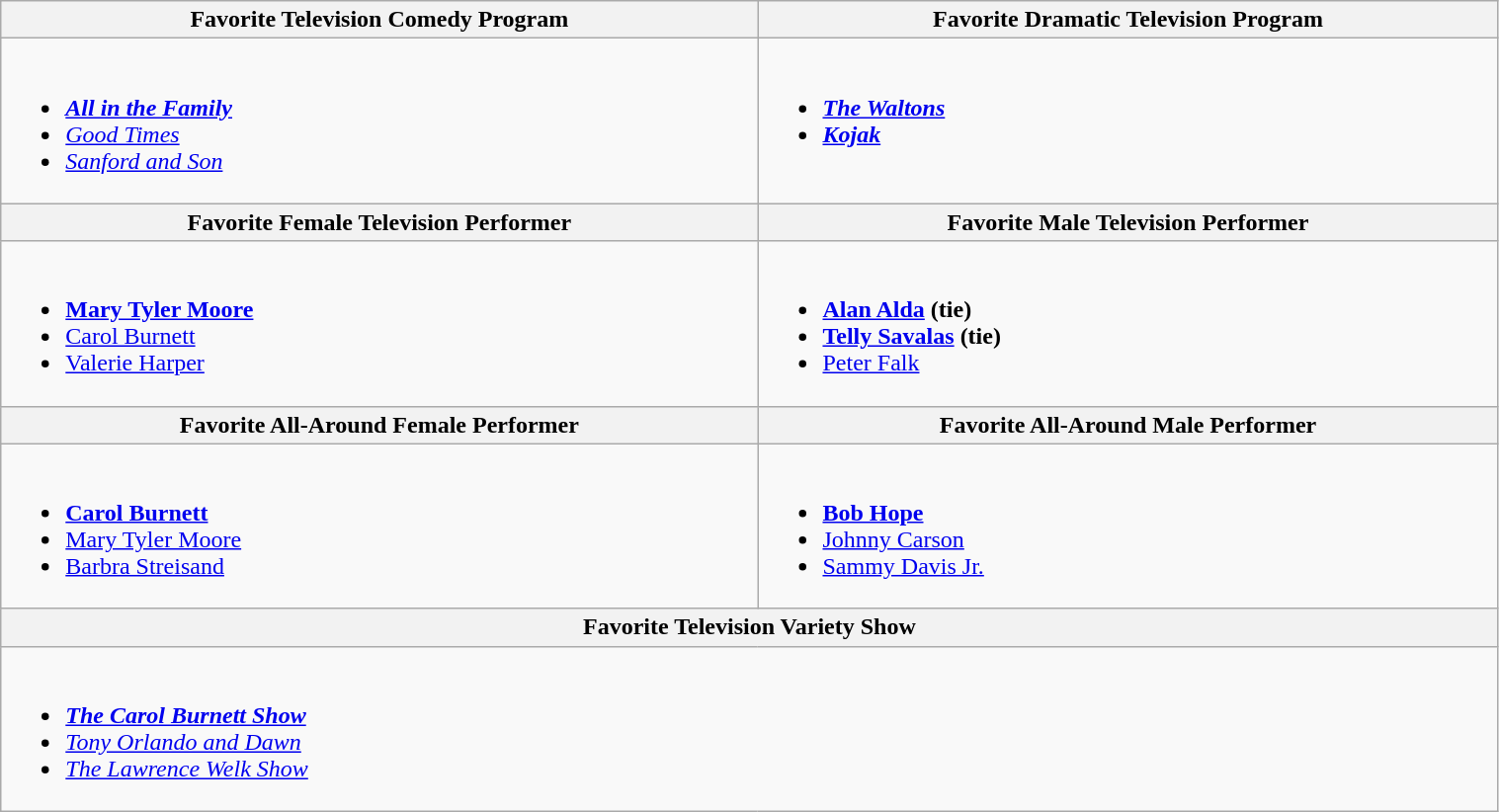<table class="wikitable" style="width:80%;">
<tr>
<th>Favorite Television Comedy Program</th>
<th>Favorite Dramatic Television Program</th>
</tr>
<tr>
<td valign="top"><br><ul><li><strong><em><a href='#'>All in the Family</a></em></strong></li><li><em><a href='#'>Good Times</a></em></li><li><em><a href='#'>Sanford and Son</a></em></li></ul></td>
<td valign="top"><br><ul><li><strong><em><a href='#'>The Waltons</a></em></strong></li><li><strong><em><a href='#'>Kojak</a></em></strong></li></ul></td>
</tr>
<tr>
<th>Favorite Female Television Performer</th>
<th>Favorite Male Television Performer</th>
</tr>
<tr>
<td valign="top"><br><ul><li><strong><a href='#'>Mary Tyler Moore</a></strong></li><li><a href='#'>Carol Burnett</a></li><li><a href='#'>Valerie Harper</a></li></ul></td>
<td valign="top"><br><ul><li><strong><a href='#'>Alan Alda</a> (tie)</strong></li><li><strong><a href='#'>Telly Savalas</a> (tie)</strong></li><li><a href='#'>Peter Falk</a></li></ul></td>
</tr>
<tr>
<th>Favorite All-Around Female Performer</th>
<th>Favorite All-Around Male Performer</th>
</tr>
<tr>
<td valign="top"><br><ul><li><strong><a href='#'>Carol Burnett</a></strong></li><li><a href='#'>Mary Tyler Moore</a></li><li><a href='#'>Barbra Streisand</a></li></ul></td>
<td valign="top"><br><ul><li><strong><a href='#'>Bob Hope</a></strong></li><li><a href='#'>Johnny Carson</a></li><li><a href='#'>Sammy Davis Jr.</a></li></ul></td>
</tr>
<tr>
<th colspan="2">Favorite Television Variety Show</th>
</tr>
<tr>
<td colspan="2" valign="top"><br><ul><li><strong><em><a href='#'>The Carol Burnett Show</a></em></strong></li><li><em><a href='#'>Tony Orlando and Dawn</a></em></li><li><em><a href='#'>The Lawrence Welk Show</a></em></li></ul></td>
</tr>
</table>
